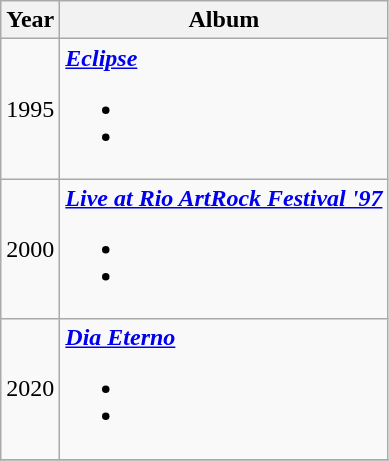<table class="wikitable">
<tr>
<th>Year</th>
<th>Album</th>
</tr>
<tr>
<td>1995</td>
<td><strong><em><a href='#'>Eclipse</a></em></strong><br><ul><li></li><li></li></ul></td>
</tr>
<tr>
<td>2000</td>
<td><strong><em><a href='#'>Live at Rio ArtRock Festival '97</a></em></strong><br><ul><li></li><li></li></ul></td>
</tr>
<tr>
<td>2020</td>
<td><strong><em><a href='#'>Dia Eterno</a></em></strong><br><ul><li></li><li></li></ul></td>
</tr>
<tr>
</tr>
</table>
